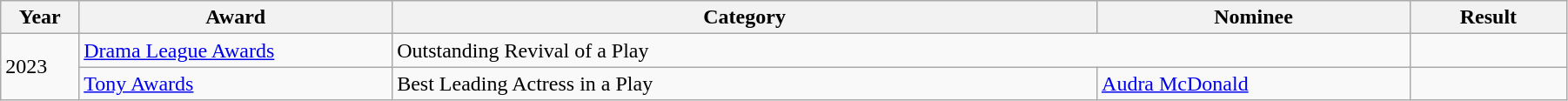<table class="wikitable" width="95%">
<tr>
<th width="5%">Year</th>
<th width="20%">Award</th>
<th width="45%">Category</th>
<th width="20%">Nominee</th>
<th width="10%">Result</th>
</tr>
<tr>
<td rowspan="2">2023</td>
<td><a href='#'>Drama League Awards</a></td>
<td colspan="2">Outstanding Revival of a Play</td>
<td></td>
</tr>
<tr>
<td><a href='#'>Tony Awards</a></td>
<td>Best Leading Actress in a Play</td>
<td><a href='#'>Audra McDonald</a></td>
<td></td>
</tr>
</table>
